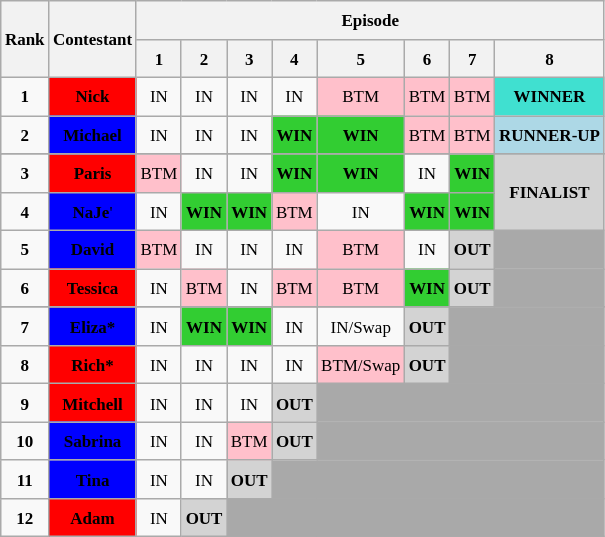<table class="wikitable" style="text-align: center; font-size: 8.5pt; line-height:20px;">
<tr>
<th rowspan="2">Rank</th>
<th rowspan="2">Contestant</th>
<th colspan=8>Episode</th>
</tr>
<tr>
<th>1</th>
<th>2</th>
<th colspan=1>3</th>
<th colspan=1>4</th>
<th>5</th>
<th>6</th>
<th>7</th>
<th>8</th>
</tr>
<tr>
<td><strong>1</strong></td>
<td style="background:red"><span><strong>Nick</strong></span></td>
<td>IN</td>
<td>IN</td>
<td>IN</td>
<td>IN</td>
<td style="background:pink;">BTM</td>
<td style="background:pink;">BTM</td>
<td style="background:pink;">BTM</td>
<td style="background:turquoise;"><strong>WINNER</strong></td>
</tr>
<tr>
<td><strong>2</strong></td>
<td style="background:blue"><span><strong>Michael</strong></span></td>
<td>IN</td>
<td>IN</td>
<td>IN</td>
<td style="background:limegreen;"><strong>WIN</strong></td>
<td style="background:limegreen;"><strong>WIN</strong></td>
<td style="background:pink;">BTM</td>
<td style="background:pink;">BTM</td>
<td style="background:lightblue;"><strong>RUNNER-UP</strong></td>
</tr>
<tr>
</tr>
<tr>
<td><strong>3</strong></td>
<td style="background:red"><span><strong>Paris</strong></span></td>
<td style="background:pink;">BTM</td>
<td>IN</td>
<td>IN</td>
<td style="background:limegreen;"><strong>WIN</strong></td>
<td style="background:limegreen;"><strong>WIN</strong></td>
<td>IN</td>
<td style="background:limegreen;"><strong>WIN</strong></td>
<td rowspan="2" style="background:lightgray;"><strong>FINALIST</strong></td>
</tr>
<tr>
<td><strong>4</strong></td>
<td style="background:blue"><span><strong>NaJe</strong>'</span></td>
<td>IN</td>
<td style="background:limegreen;"><strong>WIN</strong></td>
<td style="background:limegreen;"><strong>WIN</strong></td>
<td style="background:pink;">BTM</td>
<td>IN</td>
<td style="background:limegreen;"><strong>WIN</strong></td>
<td style="background:limegreen;"><strong>WIN</strong></td>
</tr>
<tr>
<td><strong>5</strong></td>
<td style="background:blue"><span><strong>David</strong></span></td>
<td style="background:pink;">BTM</td>
<td>IN</td>
<td>IN</td>
<td>IN</td>
<td style="background:pink;">BTM</td>
<td>IN</td>
<td style="background:lightgrey;"><strong>OUT</strong></td>
<td colspan="8" style="background:darkgrey;"></td>
</tr>
<tr>
<td><strong>6</strong></td>
<td style="background:red"><span><strong>Tessica</strong></span></td>
<td>IN</td>
<td style="background:pink;">BTM</td>
<td>IN</td>
<td style="background:pink;">BTM</td>
<td style="background:pink;">BTM</td>
<td style="background:limegreen;"><strong>WIN</strong></td>
<td style="background:lightgrey;"><strong>OUT</strong></td>
<td colspan="8" style="background:darkgrey;"></td>
</tr>
<tr>
</tr>
<tr>
<td><strong>7</strong></td>
<td style="background:Blue"><span><strong>Eliza*</strong></span></td>
<td>IN</td>
<td style="background:limegreen;"><strong>WIN</strong></td>
<td style="background:limegreen;"><strong>WIN</strong></td>
<td>IN</td>
<td>IN/Swap</td>
<td style="background:lightgrey;"><strong>OUT</strong></td>
<td colspan="8" style="background:darkgrey;"></td>
</tr>
<tr>
<td><strong>8</strong></td>
<td style="background:Red"><span><strong>Rich*</strong></span></td>
<td>IN</td>
<td>IN</td>
<td>IN</td>
<td>IN</td>
<td style="background:pink;">BTM/Swap</td>
<td style="background:lightgrey;"><strong>OUT</strong></td>
<td colspan="8" style="background:darkgrey;"></td>
</tr>
<tr>
<td><strong>9</strong></td>
<td style="background:red"><span><strong>Mitchell</strong></span></td>
<td>IN</td>
<td>IN</td>
<td>IN</td>
<td style="background:lightgrey;"><strong>OUT</strong></td>
<td colspan="8" style="background:darkgrey;"></td>
</tr>
<tr>
<td><strong>10</strong></td>
<td style="background:blue"><span><strong>Sabrina</strong></span></td>
<td>IN</td>
<td>IN</td>
<td style="background:pink;">BTM</td>
<td style="background:lightgrey;"><strong>OUT</strong></td>
<td colspan="8" style="background:darkgrey;"></td>
</tr>
<tr>
<td><strong>11</strong></td>
<td style="background:blue"><span><strong>Tina</strong></span></td>
<td>IN</td>
<td>IN</td>
<td style="background:lightgrey;"><strong>OUT</strong></td>
<td colspan="8" style="background:darkgrey;"></td>
</tr>
<tr>
<td><strong>12</strong></td>
<td style="background:red"><span><strong>Adam</strong></span></td>
<td>IN</td>
<td style="background:lightgrey;"><strong>OUT</strong></td>
<td colspan="8" style="background:darkgrey;"></td>
</tr>
</table>
